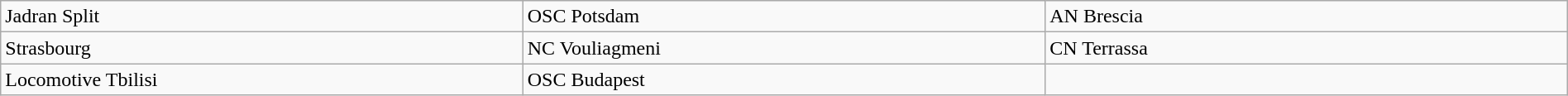<table class="wikitable" style="table-layout:fixed;width:100%;">
<tr>
<td width=25%> Jadran Split</td>
<td width=25%> OSC Potsdam</td>
<td width=25%> AN Brescia</td>
</tr>
<tr>
<td width=25%> Strasbourg</td>
<td width=25%> NC Vouliagmeni</td>
<td width=25%> CN Terrassa</td>
</tr>
<tr>
<td width=25%> Locomotive Tbilisi</td>
<td width=25%> OSC Budapest</td>
</tr>
</table>
